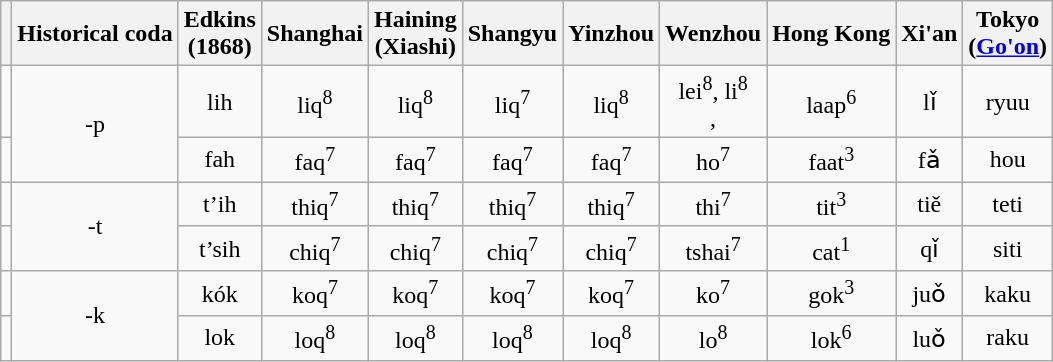<table class="wikitable" style="text-align:center;">
<tr>
<th></th>
<th>Historical coda</th>
<th>Edkins<br>(1868)</th>
<th>Shanghai</th>
<th>Haining<br>(Xiashi)</th>
<th>Shangyu</th>
<th>Yinzhou</th>
<th>Wenzhou</th>
<th>Hong Kong</th>
<th>Xi'an</th>
<th>Tokyo<br>(<a href='#'>Go'on</a>)</th>
</tr>
<tr>
<td></td>
<td rowspan=2>-p</td>
<td>lih</td>
<td>liq<sup>8</sup><br></td>
<td>liq<sup>8</sup><br></td>
<td>liq<sup>7</sup><br></td>
<td>liq<sup>8</sup><br></td>
<td>lei<sup>8</sup>, li<sup>8</sup><br>,</td>
<td>laap<sup>6</sup><br></td>
<td>lǐ<br></td>
<td>ryuu<br></td>
</tr>
<tr>
<td></td>
<td>fah</td>
<td>faq<sup>7</sup><br></td>
<td>faq<sup>7</sup><br></td>
<td>faq<sup>7</sup><br></td>
<td>faq<sup>7</sup><br></td>
<td>ho<sup>7</sup><br></td>
<td>faat<sup>3</sup><br></td>
<td>fǎ<br></td>
<td>hou<br></td>
</tr>
<tr>
<td></td>
<td rowspan=2>-t</td>
<td>t’ih</td>
<td>thiq<sup>7</sup><br></td>
<td>thiq<sup>7</sup><br></td>
<td>thiq<sup>7</sup><br></td>
<td>thiq<sup>7</sup><br></td>
<td>thi<sup>7</sup><br></td>
<td>tit<sup>3</sup><br></td>
<td>tiě<br></td>
<td>teti<br></td>
</tr>
<tr>
<td></td>
<td>t’sih</td>
<td>chiq<sup>7</sup><br></td>
<td>chiq<sup>7</sup><br></td>
<td>chiq<sup>7</sup><br></td>
<td>chiq<sup>7</sup><br></td>
<td>tshai<sup>7</sup><br></td>
<td>cat<sup>1</sup><br></td>
<td>qǐ<br></td>
<td>siti<br></td>
</tr>
<tr>
<td></td>
<td rowspan=2>-k</td>
<td>kók</td>
<td>koq<sup>7</sup><br></td>
<td>koq<sup>7</sup><br></td>
<td>koq<sup>7</sup><br></td>
<td>koq<sup>7</sup><br></td>
<td>ko<sup>7</sup><br></td>
<td>gok<sup>3</sup><br></td>
<td>juǒ<br></td>
<td>kaku<br></td>
</tr>
<tr>
<td></td>
<td>lok</td>
<td>loq<sup>8</sup><br></td>
<td>loq<sup>8</sup><br></td>
<td>loq<sup>8</sup><br></td>
<td>loq<sup>8</sup><br></td>
<td>lo<sup>8</sup><br></td>
<td>lok<sup>6</sup><br></td>
<td>luǒ<br></td>
<td>raku<br></td>
</tr>
</table>
